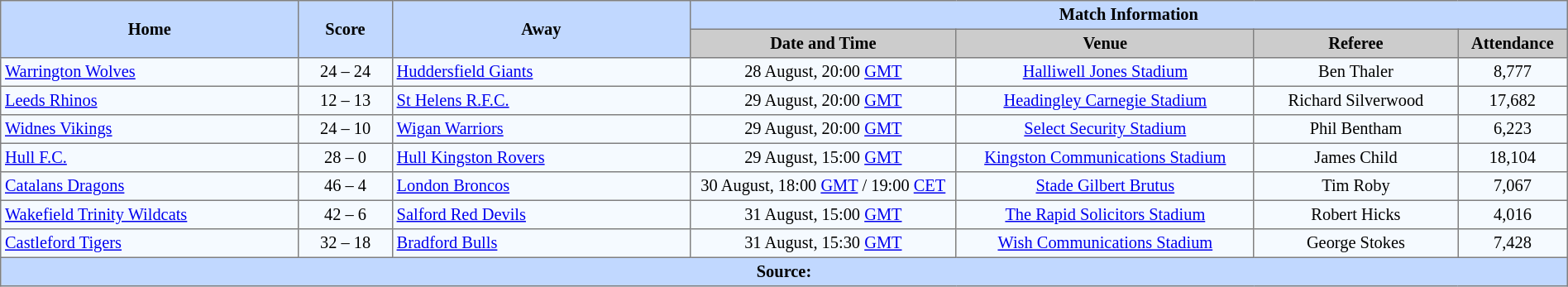<table border="1" cellpadding="3" cellspacing="0" style="border-collapse:collapse; font-size:85%; text-align:center; width:100%">
<tr style="background:#c1d8ff;">
<th rowspan="2" style="width:19%;">Home</th>
<th rowspan="2" style="width:6%;">Score</th>
<th rowspan="2" style="width:19%;">Away</th>
<th colspan=6>Match Information</th>
</tr>
<tr style="background:#ccc;">
<th width=17%>Date and Time</th>
<th width=19%>Venue</th>
<th width=13%>Referee</th>
<th width=7%>Attendance</th>
</tr>
<tr style="background:#f5faff;">
<td align=left> <a href='#'>Warrington Wolves</a></td>
<td>24 – 24</td>
<td align=left> <a href='#'>Huddersfield Giants</a></td>
<td>28 August, 20:00 <a href='#'>GMT</a></td>
<td><a href='#'>Halliwell Jones Stadium</a></td>
<td>Ben Thaler</td>
<td>8,777</td>
</tr>
<tr style="background:#f5faff;">
<td align=left> <a href='#'>Leeds Rhinos</a></td>
<td>12 – 13</td>
<td align=left> <a href='#'>St Helens R.F.C.</a></td>
<td>29 August, 20:00 <a href='#'>GMT</a></td>
<td><a href='#'>Headingley Carnegie Stadium</a></td>
<td>Richard Silverwood</td>
<td>17,682</td>
</tr>
<tr style="background:#f5faff;">
<td align=left> <a href='#'>Widnes Vikings</a></td>
<td>24 – 10</td>
<td align=left> <a href='#'>Wigan Warriors</a></td>
<td>29 August, 20:00 <a href='#'>GMT</a></td>
<td><a href='#'>Select Security Stadium</a></td>
<td>Phil Bentham</td>
<td>6,223</td>
</tr>
<tr style="background:#f5faff;">
<td align=left> <a href='#'>Hull F.C.</a></td>
<td>28 – 0</td>
<td align=left> <a href='#'>Hull Kingston Rovers</a></td>
<td>29 August, 15:00 <a href='#'>GMT</a></td>
<td><a href='#'>Kingston Communications Stadium</a></td>
<td>James Child</td>
<td>18,104</td>
</tr>
<tr style="background:#f5faff;">
<td align=left> <a href='#'>Catalans Dragons</a></td>
<td>46 – 4</td>
<td align=left> <a href='#'>London Broncos</a></td>
<td>30 August, 18:00 <a href='#'>GMT</a> / 19:00 <a href='#'>CET</a></td>
<td><a href='#'>Stade Gilbert Brutus</a></td>
<td>Tim Roby</td>
<td>7,067</td>
</tr>
<tr style="background:#f5faff;">
<td align=left> <a href='#'>Wakefield Trinity Wildcats</a></td>
<td>42 – 6</td>
<td align=left> <a href='#'>Salford Red Devils</a></td>
<td>31 August, 15:00 <a href='#'>GMT</a></td>
<td><a href='#'>The Rapid Solicitors Stadium</a></td>
<td>Robert Hicks</td>
<td>4,016</td>
</tr>
<tr style="background:#f5faff;">
<td align=left> <a href='#'>Castleford Tigers</a></td>
<td>32 – 18</td>
<td align=left> <a href='#'>Bradford Bulls</a></td>
<td>31 August, 15:30  <a href='#'>GMT</a></td>
<td><a href='#'>Wish Communications Stadium</a></td>
<td>George Stokes</td>
<td>7,428</td>
</tr>
<tr style="background:#c1d8ff;">
<th colspan=12>Source:</th>
</tr>
</table>
